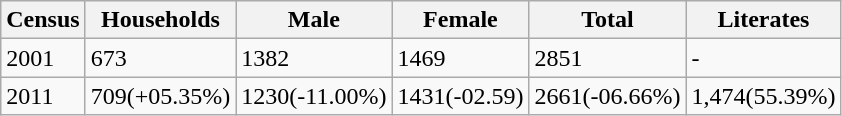<table class="wikitable" style="text-align:left">
<tr>
<th>Census</th>
<th>Households</th>
<th>Male</th>
<th>Female</th>
<th>Total</th>
<th>Literates</th>
</tr>
<tr>
<td>2001</td>
<td>673</td>
<td>1382</td>
<td>1469</td>
<td>2851</td>
<td>-</td>
</tr>
<tr>
<td>2011</td>
<td>709(+05.35%)</td>
<td>1230(-11.00%)</td>
<td>1431(-02.59)</td>
<td>2661(-06.66%)</td>
<td>1,474(55.39%)</td>
</tr>
</table>
